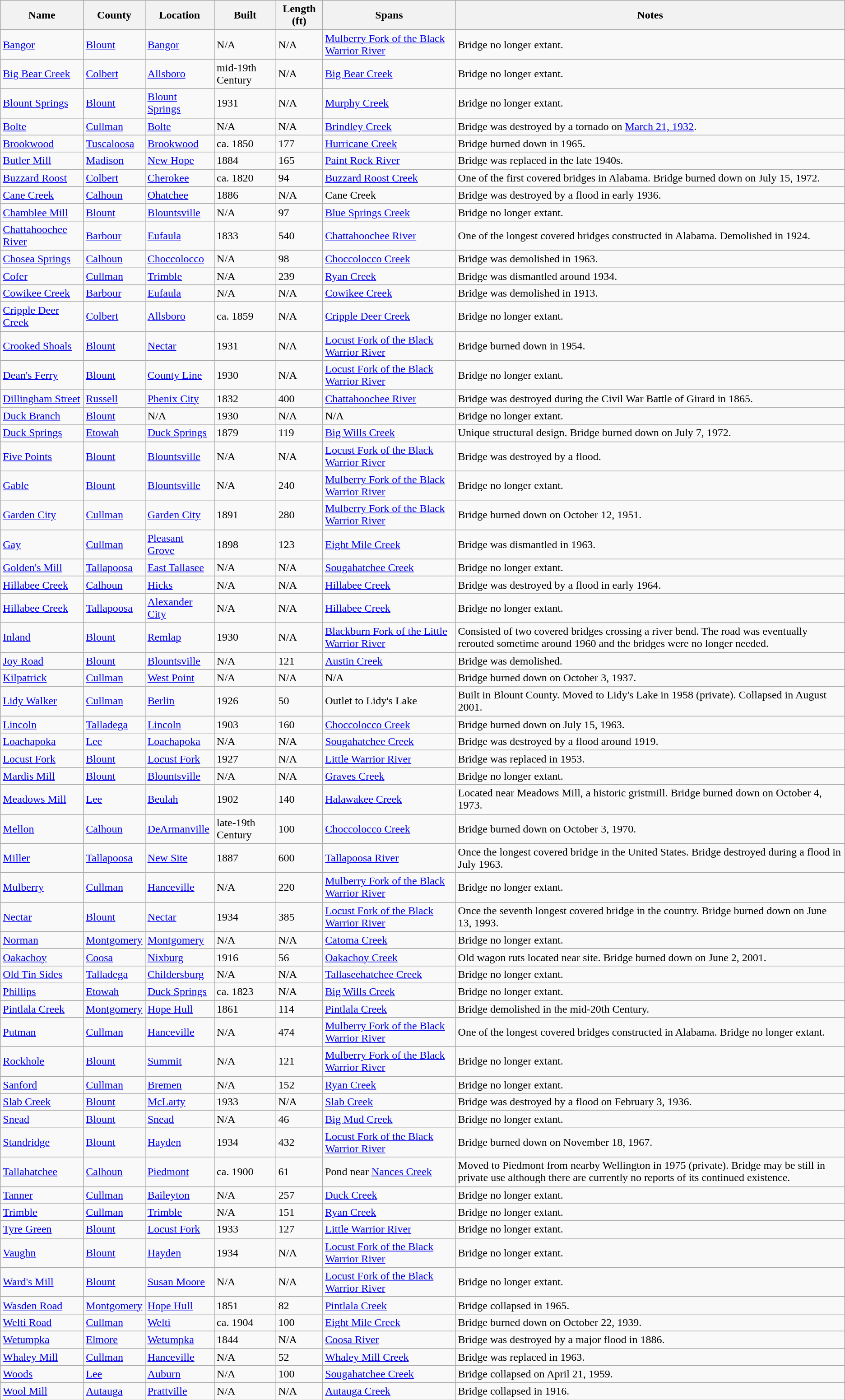<table class="wikitable sortable">
<tr>
<th>Name</th>
<th>County</th>
<th>Location</th>
<th>Built</th>
<th>Length (ft)</th>
<th>Spans</th>
<th>Notes</th>
</tr>
<tr>
<td><a href='#'>Bangor</a></td>
<td><a href='#'>Blount</a></td>
<td><a href='#'>Bangor</a></td>
<td>N/A</td>
<td>N/A</td>
<td><a href='#'>Mulberry Fork of the Black Warrior River</a></td>
<td>Bridge no longer extant.</td>
</tr>
<tr>
<td><a href='#'>Big Bear Creek</a></td>
<td><a href='#'>Colbert</a></td>
<td><a href='#'>Allsboro</a></td>
<td>mid-19th Century</td>
<td>N/A</td>
<td><a href='#'>Big Bear Creek</a></td>
<td>Bridge no longer extant.</td>
</tr>
<tr>
<td><a href='#'>Blount Springs</a></td>
<td><a href='#'>Blount</a></td>
<td><a href='#'>Blount Springs</a></td>
<td>1931</td>
<td>N/A</td>
<td><a href='#'>Murphy Creek</a></td>
<td>Bridge no longer extant.</td>
</tr>
<tr>
<td><a href='#'>Bolte</a></td>
<td><a href='#'>Cullman</a></td>
<td><a href='#'>Bolte</a></td>
<td>N/A</td>
<td>N/A</td>
<td><a href='#'>Brindley Creek</a></td>
<td>Bridge was destroyed by a tornado on <a href='#'>March 21, 1932</a>.</td>
</tr>
<tr>
<td><a href='#'>Brookwood</a></td>
<td><a href='#'>Tuscaloosa</a></td>
<td><a href='#'>Brookwood</a></td>
<td>ca. 1850</td>
<td>177</td>
<td><a href='#'>Hurricane Creek</a></td>
<td>Bridge burned down in 1965.</td>
</tr>
<tr>
<td><a href='#'>Butler Mill</a></td>
<td><a href='#'>Madison</a></td>
<td><a href='#'>New Hope</a></td>
<td>1884</td>
<td>165</td>
<td><a href='#'>Paint Rock River</a></td>
<td>Bridge was replaced in the late 1940s.</td>
</tr>
<tr>
<td><a href='#'>Buzzard Roost</a></td>
<td><a href='#'>Colbert</a></td>
<td><a href='#'>Cherokee</a></td>
<td>ca. 1820</td>
<td>94</td>
<td><a href='#'>Buzzard Roost Creek</a></td>
<td>One of the first covered bridges in Alabama. Bridge burned down on July 15, 1972.</td>
</tr>
<tr>
<td><a href='#'>Cane Creek</a></td>
<td><a href='#'>Calhoun</a></td>
<td><a href='#'>Ohatchee</a></td>
<td>1886</td>
<td>N/A</td>
<td>Cane Creek</td>
<td>Bridge was destroyed by a flood in early 1936.</td>
</tr>
<tr>
<td><a href='#'>Chamblee Mill</a></td>
<td><a href='#'>Blount</a></td>
<td><a href='#'>Blountsville</a></td>
<td>N/A</td>
<td>97</td>
<td><a href='#'>Blue Springs Creek</a></td>
<td>Bridge no longer extant.</td>
</tr>
<tr>
<td><a href='#'>Chattahoochee River</a></td>
<td><a href='#'>Barbour</a></td>
<td><a href='#'>Eufaula</a></td>
<td>1833</td>
<td>540</td>
<td><a href='#'>Chattahoochee River</a></td>
<td>One of the longest covered bridges constructed in Alabama. Demolished in 1924.</td>
</tr>
<tr>
<td><a href='#'>Chosea Springs</a></td>
<td><a href='#'>Calhoun</a></td>
<td><a href='#'>Choccolocco</a></td>
<td>N/A</td>
<td>98</td>
<td><a href='#'>Choccolocco Creek</a></td>
<td>Bridge was demolished in 1963.</td>
</tr>
<tr>
<td><a href='#'>Cofer</a></td>
<td><a href='#'>Cullman</a></td>
<td><a href='#'>Trimble</a></td>
<td>N/A</td>
<td>239</td>
<td><a href='#'>Ryan Creek</a></td>
<td>Bridge was dismantled around 1934.</td>
</tr>
<tr>
<td><a href='#'>Cowikee Creek</a></td>
<td><a href='#'>Barbour</a></td>
<td><a href='#'>Eufaula</a></td>
<td>N/A</td>
<td>N/A</td>
<td><a href='#'>Cowikee Creek</a></td>
<td>Bridge was demolished in 1913.</td>
</tr>
<tr>
<td><a href='#'>Cripple Deer Creek</a></td>
<td><a href='#'>Colbert</a></td>
<td><a href='#'>Allsboro</a></td>
<td>ca. 1859</td>
<td>N/A</td>
<td><a href='#'>Cripple Deer Creek</a></td>
<td>Bridge no longer extant.</td>
</tr>
<tr>
<td><a href='#'>Crooked Shoals</a></td>
<td><a href='#'>Blount</a></td>
<td><a href='#'>Nectar</a></td>
<td>1931</td>
<td>N/A</td>
<td><a href='#'>Locust Fork of the Black Warrior River</a></td>
<td>Bridge burned down in 1954.</td>
</tr>
<tr>
<td><a href='#'>Dean's Ferry</a></td>
<td><a href='#'>Blount</a></td>
<td><a href='#'>County Line</a></td>
<td>1930</td>
<td>N/A</td>
<td><a href='#'>Locust Fork of the Black Warrior River</a></td>
<td>Bridge no longer extant.</td>
</tr>
<tr>
<td><a href='#'>Dillingham Street</a></td>
<td><a href='#'>Russell</a></td>
<td><a href='#'>Phenix City</a></td>
<td>1832</td>
<td>400</td>
<td><a href='#'>Chattahoochee River</a></td>
<td>Bridge was destroyed during the Civil War Battle of Girard in 1865.</td>
</tr>
<tr>
<td><a href='#'>Duck Branch</a></td>
<td><a href='#'>Blount</a></td>
<td>N/A</td>
<td>1930</td>
<td>N/A</td>
<td>N/A</td>
<td>Bridge no longer extant.</td>
</tr>
<tr>
<td><a href='#'>Duck Springs</a></td>
<td><a href='#'>Etowah</a></td>
<td><a href='#'>Duck Springs</a></td>
<td>1879</td>
<td>119</td>
<td><a href='#'>Big Wills Creek</a></td>
<td>Unique structural design. Bridge burned down on July 7, 1972.</td>
</tr>
<tr>
<td><a href='#'>Five Points</a></td>
<td><a href='#'>Blount</a></td>
<td><a href='#'>Blountsville</a></td>
<td>N/A</td>
<td>N/A</td>
<td><a href='#'>Locust Fork of the Black Warrior River</a></td>
<td>Bridge was destroyed by a flood.</td>
</tr>
<tr>
<td><a href='#'>Gable</a></td>
<td><a href='#'>Blount</a></td>
<td><a href='#'>Blountsville</a></td>
<td>N/A</td>
<td>240</td>
<td><a href='#'>Mulberry Fork of the Black Warrior River</a></td>
<td>Bridge no longer extant.</td>
</tr>
<tr>
<td><a href='#'>Garden City</a></td>
<td><a href='#'>Cullman</a></td>
<td><a href='#'>Garden City</a></td>
<td>1891</td>
<td>280</td>
<td><a href='#'>Mulberry Fork of the Black Warrior River</a></td>
<td>Bridge burned down on October 12, 1951.</td>
</tr>
<tr>
<td><a href='#'>Gay</a></td>
<td><a href='#'>Cullman</a></td>
<td><a href='#'>Pleasant Grove</a></td>
<td>1898</td>
<td>123</td>
<td><a href='#'>Eight Mile Creek</a></td>
<td>Bridge was dismantled in 1963.</td>
</tr>
<tr>
<td><a href='#'>Golden's Mill</a></td>
<td><a href='#'>Tallapoosa</a></td>
<td><a href='#'>East Tallasee</a></td>
<td>N/A</td>
<td>N/A</td>
<td><a href='#'>Sougahatchee Creek</a></td>
<td>Bridge no longer extant.</td>
</tr>
<tr>
<td><a href='#'>Hillabee Creek</a></td>
<td><a href='#'>Calhoun</a></td>
<td><a href='#'>Hicks</a></td>
<td>N/A</td>
<td>N/A</td>
<td><a href='#'>Hillabee Creek</a></td>
<td>Bridge was destroyed by a flood in early 1964.</td>
</tr>
<tr>
<td><a href='#'>Hillabee Creek</a></td>
<td><a href='#'>Tallapoosa</a></td>
<td><a href='#'>Alexander City</a></td>
<td>N/A</td>
<td>N/A</td>
<td><a href='#'>Hillabee Creek</a></td>
<td>Bridge no longer extant.</td>
</tr>
<tr>
<td><a href='#'>Inland</a></td>
<td><a href='#'>Blount</a></td>
<td><a href='#'>Remlap</a></td>
<td>1930</td>
<td>N/A</td>
<td><a href='#'>Blackburn Fork of the Little Warrior River</a></td>
<td>Consisted of two covered bridges crossing a river bend.  The road was eventually rerouted sometime around 1960 and the bridges were no longer needed.</td>
</tr>
<tr>
<td><a href='#'>Joy Road</a></td>
<td><a href='#'>Blount</a></td>
<td><a href='#'>Blountsville</a></td>
<td>N/A</td>
<td>121</td>
<td><a href='#'>Austin Creek</a></td>
<td>Bridge was demolished.</td>
</tr>
<tr>
<td><a href='#'>Kilpatrick</a></td>
<td><a href='#'>Cullman</a></td>
<td><a href='#'>West Point</a></td>
<td>N/A</td>
<td>N/A</td>
<td>N/A</td>
<td>Bridge burned down on October 3, 1937.</td>
</tr>
<tr>
<td><a href='#'>Lidy Walker</a></td>
<td><a href='#'>Cullman</a></td>
<td><a href='#'>Berlin</a></td>
<td>1926</td>
<td>50</td>
<td>Outlet to Lidy's Lake</td>
<td>Built in Blount County. Moved to Lidy's Lake in 1958 (private). Collapsed in August 2001.</td>
</tr>
<tr>
<td><a href='#'>Lincoln</a></td>
<td><a href='#'>Talladega</a></td>
<td><a href='#'>Lincoln</a></td>
<td>1903</td>
<td>160</td>
<td><a href='#'>Choccolocco Creek</a></td>
<td>Bridge burned down on July 15, 1963.</td>
</tr>
<tr>
<td><a href='#'>Loachapoka</a></td>
<td><a href='#'>Lee</a></td>
<td><a href='#'>Loachapoka</a></td>
<td>N/A</td>
<td>N/A</td>
<td><a href='#'>Sougahatchee Creek</a></td>
<td>Bridge was destroyed by a flood around 1919.</td>
</tr>
<tr>
<td><a href='#'>Locust Fork</a></td>
<td><a href='#'>Blount</a></td>
<td><a href='#'>Locust Fork</a></td>
<td>1927</td>
<td>N/A</td>
<td><a href='#'>Little Warrior River</a></td>
<td>Bridge was replaced in 1953.</td>
</tr>
<tr>
<td><a href='#'>Mardis Mill</a></td>
<td><a href='#'>Blount</a></td>
<td><a href='#'>Blountsville</a></td>
<td>N/A</td>
<td>N/A</td>
<td><a href='#'>Graves Creek</a></td>
<td>Bridge no longer extant.</td>
</tr>
<tr>
<td><a href='#'>Meadows Mill</a></td>
<td><a href='#'>Lee</a></td>
<td><a href='#'>Beulah</a></td>
<td>1902</td>
<td>140</td>
<td><a href='#'>Halawakee Creek</a></td>
<td>Located near Meadows Mill, a historic gristmill. Bridge burned down on October 4, 1973.</td>
</tr>
<tr>
<td><a href='#'>Mellon</a></td>
<td><a href='#'>Calhoun</a></td>
<td><a href='#'>DeArmanville</a></td>
<td>late-19th Century</td>
<td>100</td>
<td><a href='#'>Choccolocco Creek</a></td>
<td>Bridge burned down on October 3, 1970.</td>
</tr>
<tr>
<td><a href='#'>Miller</a></td>
<td><a href='#'>Tallapoosa</a></td>
<td><a href='#'>New Site</a></td>
<td>1887</td>
<td>600</td>
<td><a href='#'>Tallapoosa River</a></td>
<td>Once the longest covered bridge in the United States. Bridge destroyed during a flood in July 1963.</td>
</tr>
<tr>
<td><a href='#'>Mulberry</a></td>
<td><a href='#'>Cullman</a></td>
<td><a href='#'>Hanceville</a></td>
<td>N/A</td>
<td>220</td>
<td><a href='#'>Mulberry Fork of the Black Warrior River</a></td>
<td>Bridge no longer extant.</td>
</tr>
<tr>
<td><a href='#'>Nectar</a></td>
<td><a href='#'>Blount</a></td>
<td><a href='#'>Nectar</a></td>
<td>1934</td>
<td>385</td>
<td><a href='#'>Locust Fork of the Black Warrior River</a></td>
<td>Once the seventh longest covered bridge in the country. Bridge burned down on June 13, 1993.</td>
</tr>
<tr>
<td><a href='#'>Norman</a></td>
<td><a href='#'>Montgomery</a></td>
<td><a href='#'>Montgomery</a></td>
<td>N/A</td>
<td>N/A</td>
<td><a href='#'>Catoma Creek</a></td>
<td>Bridge no longer extant.</td>
</tr>
<tr>
<td><a href='#'>Oakachoy</a></td>
<td><a href='#'>Coosa</a></td>
<td><a href='#'>Nixburg</a></td>
<td>1916</td>
<td>56</td>
<td><a href='#'>Oakachoy Creek</a></td>
<td>Old wagon ruts located near site. Bridge burned down on June 2, 2001.</td>
</tr>
<tr>
<td><a href='#'>Old Tin Sides</a></td>
<td><a href='#'>Talladega</a></td>
<td><a href='#'>Childersburg</a></td>
<td>N/A</td>
<td>N/A</td>
<td><a href='#'>Tallaseehatchee Creek</a></td>
<td>Bridge no longer extant.</td>
</tr>
<tr>
<td><a href='#'>Phillips</a></td>
<td><a href='#'>Etowah</a></td>
<td><a href='#'>Duck Springs</a></td>
<td>ca. 1823</td>
<td>N/A</td>
<td><a href='#'>Big Wills Creek</a></td>
<td>Bridge no longer extant.</td>
</tr>
<tr>
<td><a href='#'>Pintlala Creek</a></td>
<td><a href='#'>Montgomery</a></td>
<td><a href='#'>Hope Hull</a></td>
<td>1861</td>
<td>114</td>
<td><a href='#'>Pintlala Creek</a></td>
<td>Bridge demolished in the mid-20th Century.</td>
</tr>
<tr>
<td><a href='#'>Putman</a></td>
<td><a href='#'>Cullman</a></td>
<td><a href='#'>Hanceville</a></td>
<td>N/A</td>
<td>474</td>
<td><a href='#'>Mulberry Fork of the Black Warrior River</a></td>
<td>One of the longest covered bridges constructed in Alabama. Bridge no longer extant.</td>
</tr>
<tr>
<td><a href='#'>Rockhole</a></td>
<td><a href='#'>Blount</a></td>
<td><a href='#'>Summit</a></td>
<td>N/A</td>
<td>121</td>
<td><a href='#'>Mulberry Fork of the Black Warrior River</a></td>
<td>Bridge no longer extant.</td>
</tr>
<tr>
<td><a href='#'>Sanford</a></td>
<td><a href='#'>Cullman</a></td>
<td><a href='#'>Bremen</a></td>
<td>N/A</td>
<td>152</td>
<td><a href='#'>Ryan Creek</a></td>
<td>Bridge no longer extant.</td>
</tr>
<tr>
<td><a href='#'>Slab Creek</a></td>
<td><a href='#'>Blount</a></td>
<td><a href='#'>McLarty</a></td>
<td>1933</td>
<td>N/A</td>
<td><a href='#'>Slab Creek</a></td>
<td>Bridge was destroyed by a flood on February 3, 1936.</td>
</tr>
<tr>
<td><a href='#'>Snead</a></td>
<td><a href='#'>Blount</a></td>
<td><a href='#'>Snead</a></td>
<td>N/A</td>
<td>46</td>
<td><a href='#'>Big Mud Creek</a></td>
<td>Bridge no longer extant.</td>
</tr>
<tr>
<td><a href='#'>Standridge</a></td>
<td><a href='#'>Blount</a></td>
<td><a href='#'>Hayden</a></td>
<td>1934</td>
<td>432</td>
<td><a href='#'>Locust Fork of the Black Warrior River</a></td>
<td>Bridge burned down on November 18, 1967.</td>
</tr>
<tr>
<td><a href='#'>Tallahatchee</a></td>
<td><a href='#'>Calhoun</a></td>
<td><a href='#'>Piedmont</a></td>
<td>ca. 1900</td>
<td>61</td>
<td>Pond near <a href='#'>Nances Creek</a></td>
<td>Moved to Piedmont from nearby Wellington in 1975 (private). Bridge may be still in private use although there are currently no reports of its continued existence.</td>
</tr>
<tr>
<td><a href='#'>Tanner</a></td>
<td><a href='#'>Cullman</a></td>
<td><a href='#'>Baileyton</a></td>
<td>N/A</td>
<td>257</td>
<td><a href='#'>Duck Creek</a></td>
<td>Bridge no longer extant.</td>
</tr>
<tr>
<td><a href='#'>Trimble</a></td>
<td><a href='#'>Cullman</a></td>
<td><a href='#'>Trimble</a></td>
<td>N/A</td>
<td>151</td>
<td><a href='#'>Ryan Creek</a></td>
<td>Bridge no longer extant.</td>
</tr>
<tr>
<td><a href='#'>Tyre Green</a></td>
<td><a href='#'>Blount</a></td>
<td><a href='#'>Locust Fork</a></td>
<td>1933</td>
<td>127</td>
<td><a href='#'>Little Warrior River</a></td>
<td>Bridge no longer extant.</td>
</tr>
<tr>
<td><a href='#'>Vaughn</a></td>
<td><a href='#'>Blount</a></td>
<td><a href='#'>Hayden</a></td>
<td>1934</td>
<td>N/A</td>
<td><a href='#'>Locust Fork of the Black Warrior River</a></td>
<td>Bridge no longer extant.</td>
</tr>
<tr>
<td><a href='#'>Ward's Mill</a></td>
<td><a href='#'>Blount</a></td>
<td><a href='#'>Susan Moore</a></td>
<td>N/A</td>
<td>N/A</td>
<td><a href='#'>Locust Fork of the Black Warrior River</a></td>
<td>Bridge no longer extant.</td>
</tr>
<tr>
<td><a href='#'>Wasden Road</a></td>
<td><a href='#'>Montgomery</a></td>
<td><a href='#'>Hope Hull</a></td>
<td>1851</td>
<td>82</td>
<td><a href='#'>Pintlala Creek</a></td>
<td>Bridge collapsed in 1965.</td>
</tr>
<tr>
<td><a href='#'>Welti Road</a></td>
<td><a href='#'>Cullman</a></td>
<td><a href='#'>Welti</a></td>
<td>ca. 1904</td>
<td>100</td>
<td><a href='#'>Eight Mile Creek</a></td>
<td>Bridge burned down on October 22, 1939.</td>
</tr>
<tr>
<td><a href='#'>Wetumpka</a></td>
<td><a href='#'>Elmore</a></td>
<td><a href='#'>Wetumpka</a></td>
<td>1844</td>
<td>N/A</td>
<td><a href='#'>Coosa River</a></td>
<td>Bridge was destroyed by a major flood in 1886.</td>
</tr>
<tr>
<td><a href='#'>Whaley Mill</a></td>
<td><a href='#'>Cullman</a></td>
<td><a href='#'>Hanceville</a></td>
<td>N/A</td>
<td>52</td>
<td><a href='#'>Whaley Mill Creek</a></td>
<td>Bridge was replaced in 1963.</td>
</tr>
<tr>
<td><a href='#'>Woods</a></td>
<td><a href='#'>Lee</a></td>
<td><a href='#'>Auburn</a></td>
<td>N/A</td>
<td>100</td>
<td><a href='#'>Sougahatchee Creek</a></td>
<td>Bridge collapsed on April 21, 1959.</td>
</tr>
<tr>
<td><a href='#'>Wool Mill</a></td>
<td><a href='#'>Autauga</a></td>
<td><a href='#'>Prattville</a></td>
<td>N/A</td>
<td>N/A</td>
<td><a href='#'>Autauga Creek</a></td>
<td>Bridge collapsed in 1916.</td>
</tr>
</table>
